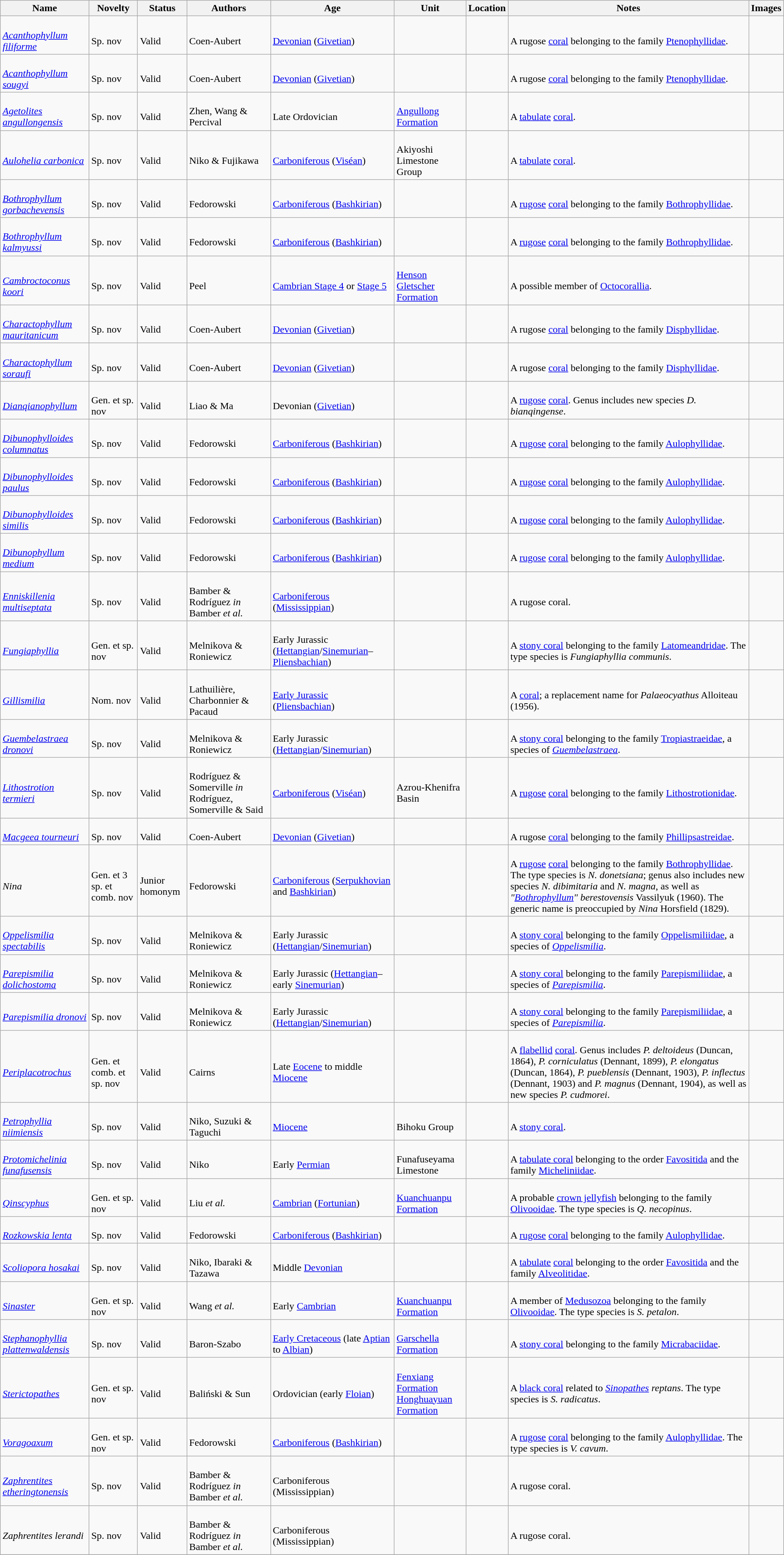<table class="wikitable sortable" align="center" width="100%">
<tr>
<th>Name</th>
<th>Novelty</th>
<th>Status</th>
<th>Authors</th>
<th>Age</th>
<th>Unit</th>
<th>Location</th>
<th>Notes</th>
<th>Images</th>
</tr>
<tr>
<td><br><em><a href='#'>Acanthophyllum filiforme</a></em></td>
<td><br>Sp. nov</td>
<td><br>Valid</td>
<td><br>Coen-Aubert</td>
<td><br><a href='#'>Devonian</a> (<a href='#'>Givetian</a>)</td>
<td></td>
<td><br></td>
<td><br>A rugose <a href='#'>coral</a> belonging to the family <a href='#'>Ptenophyllidae</a>.</td>
<td></td>
</tr>
<tr>
<td><br><em><a href='#'>Acanthophyllum sougyi</a></em></td>
<td><br>Sp. nov</td>
<td><br>Valid</td>
<td><br>Coen-Aubert</td>
<td><br><a href='#'>Devonian</a> (<a href='#'>Givetian</a>)</td>
<td></td>
<td><br></td>
<td><br>A rugose <a href='#'>coral</a> belonging to the family <a href='#'>Ptenophyllidae</a>.</td>
<td></td>
</tr>
<tr>
<td><br><em><a href='#'>Agetolites angullongensis</a></em></td>
<td><br>Sp. nov</td>
<td><br>Valid</td>
<td><br>Zhen, Wang & Percival</td>
<td><br>Late Ordovician</td>
<td><br><a href='#'>Angullong Formation</a></td>
<td><br></td>
<td><br>A <a href='#'>tabulate</a> <a href='#'>coral</a>.</td>
<td></td>
</tr>
<tr>
<td><br><em><a href='#'>Aulohelia carbonica</a></em></td>
<td><br>Sp. nov</td>
<td><br>Valid</td>
<td><br>Niko & Fujikawa</td>
<td><br><a href='#'>Carboniferous</a> (<a href='#'>Viséan</a>)</td>
<td><br>Akiyoshi Limestone Group</td>
<td><br></td>
<td><br>A <a href='#'>tabulate</a> <a href='#'>coral</a>.</td>
<td></td>
</tr>
<tr>
<td><br><em><a href='#'>Bothrophyllum gorbachevensis</a></em></td>
<td><br>Sp. nov</td>
<td><br>Valid</td>
<td><br>Fedorowski</td>
<td><br><a href='#'>Carboniferous</a> (<a href='#'>Bashkirian</a>)</td>
<td></td>
<td><br></td>
<td><br>A <a href='#'>rugose</a> <a href='#'>coral</a> belonging to the family <a href='#'>Bothrophyllidae</a>.</td>
<td></td>
</tr>
<tr>
<td><br><em><a href='#'>Bothrophyllum kalmyussi</a></em></td>
<td><br>Sp. nov</td>
<td><br>Valid</td>
<td><br>Fedorowski</td>
<td><br><a href='#'>Carboniferous</a> (<a href='#'>Bashkirian</a>)</td>
<td></td>
<td><br></td>
<td><br>A <a href='#'>rugose</a> <a href='#'>coral</a> belonging to the family <a href='#'>Bothrophyllidae</a>.</td>
<td></td>
</tr>
<tr>
<td><br><em><a href='#'>Cambroctoconus koori</a></em></td>
<td><br>Sp. nov</td>
<td><br>Valid</td>
<td><br>Peel</td>
<td><br><a href='#'>Cambrian Stage 4</a> or <a href='#'>Stage 5</a></td>
<td><br><a href='#'>Henson Gletscher Formation</a></td>
<td><br></td>
<td><br>A possible member of <a href='#'>Octocorallia</a>.</td>
<td></td>
</tr>
<tr>
<td><br><em><a href='#'>Charactophyllum mauritanicum</a></em></td>
<td><br>Sp. nov</td>
<td><br>Valid</td>
<td><br>Coen-Aubert</td>
<td><br><a href='#'>Devonian</a> (<a href='#'>Givetian</a>)</td>
<td></td>
<td><br></td>
<td><br>A rugose <a href='#'>coral</a> belonging to the family <a href='#'>Disphyllidae</a>.</td>
<td></td>
</tr>
<tr>
<td><br><em><a href='#'>Charactophyllum soraufi</a></em></td>
<td><br>Sp. nov</td>
<td><br>Valid</td>
<td><br>Coen-Aubert</td>
<td><br><a href='#'>Devonian</a> (<a href='#'>Givetian</a>)</td>
<td></td>
<td><br></td>
<td><br>A rugose <a href='#'>coral</a> belonging to the family <a href='#'>Disphyllidae</a>.</td>
<td></td>
</tr>
<tr>
<td><br><em><a href='#'>Dianqianophyllum</a></em></td>
<td><br>Gen. et sp. nov</td>
<td><br>Valid</td>
<td><br>Liao & Ma</td>
<td><br>Devonian (<a href='#'>Givetian</a>)</td>
<td></td>
<td><br></td>
<td><br>A <a href='#'>rugose</a> <a href='#'>coral</a>. Genus includes new species <em>D. bianqingense</em>.</td>
<td></td>
</tr>
<tr>
<td><br><em><a href='#'>Dibunophylloides columnatus</a></em></td>
<td><br>Sp. nov</td>
<td><br>Valid</td>
<td><br>Fedorowski</td>
<td><br><a href='#'>Carboniferous</a> (<a href='#'>Bashkirian</a>)</td>
<td></td>
<td><br></td>
<td><br>A <a href='#'>rugose</a> <a href='#'>coral</a> belonging to the family <a href='#'>Aulophyllidae</a>.</td>
<td></td>
</tr>
<tr>
<td><br><em><a href='#'>Dibunophylloides paulus</a></em></td>
<td><br>Sp. nov</td>
<td><br>Valid</td>
<td><br>Fedorowski</td>
<td><br><a href='#'>Carboniferous</a> (<a href='#'>Bashkirian</a>)</td>
<td></td>
<td><br></td>
<td><br>A <a href='#'>rugose</a> <a href='#'>coral</a> belonging to the family <a href='#'>Aulophyllidae</a>.</td>
<td></td>
</tr>
<tr>
<td><br><em><a href='#'>Dibunophylloides similis</a></em></td>
<td><br>Sp. nov</td>
<td><br>Valid</td>
<td><br>Fedorowski</td>
<td><br><a href='#'>Carboniferous</a> (<a href='#'>Bashkirian</a>)</td>
<td></td>
<td><br></td>
<td><br>A <a href='#'>rugose</a> <a href='#'>coral</a> belonging to the family <a href='#'>Aulophyllidae</a>.</td>
<td></td>
</tr>
<tr>
<td><br><em><a href='#'>Dibunophyllum medium</a></em></td>
<td><br>Sp. nov</td>
<td><br>Valid</td>
<td><br>Fedorowski</td>
<td><br><a href='#'>Carboniferous</a> (<a href='#'>Bashkirian</a>)</td>
<td></td>
<td><br></td>
<td><br>A <a href='#'>rugose</a> <a href='#'>coral</a> belonging to the family <a href='#'>Aulophyllidae</a>.</td>
<td></td>
</tr>
<tr>
<td><br><em><a href='#'>Enniskillenia multiseptata</a></em></td>
<td><br>Sp. nov</td>
<td><br>Valid</td>
<td><br>Bamber & Rodríguez <em>in</em> Bamber <em>et al.</em></td>
<td><br><a href='#'>Carboniferous</a> (<a href='#'>Mississippian</a>)</td>
<td></td>
<td><br></td>
<td><br>A rugose coral.</td>
<td></td>
</tr>
<tr>
<td><br><em><a href='#'>Fungiaphyllia</a></em></td>
<td><br>Gen. et sp. nov</td>
<td><br>Valid</td>
<td><br>Melnikova & Roniewicz</td>
<td><br>Early Jurassic (<a href='#'>Hettangian</a>/<a href='#'>Sinemurian</a>–<a href='#'>Pliensbachian</a>)</td>
<td></td>
<td><br></td>
<td><br>A <a href='#'>stony coral</a> belonging to the family <a href='#'>Latomeandridae</a>. The type species is <em>Fungiaphyllia communis</em>.</td>
<td></td>
</tr>
<tr>
<td><br><em><a href='#'>Gillismilia</a></em></td>
<td><br>Nom. nov</td>
<td><br>Valid</td>
<td><br>Lathuilière, Charbonnier & Pacaud</td>
<td><br><a href='#'>Early Jurassic</a> (<a href='#'>Pliensbachian</a>)</td>
<td></td>
<td><br></td>
<td><br>A <a href='#'>coral</a>; a replacement name for <em>Palaeocyathus</em> Alloiteau (1956).</td>
<td></td>
</tr>
<tr>
<td><br><em><a href='#'>Guembelastraea dronovi</a></em></td>
<td><br>Sp. nov</td>
<td><br>Valid</td>
<td><br>Melnikova & Roniewicz</td>
<td><br>Early Jurassic (<a href='#'>Hettangian</a>/<a href='#'>Sinemurian</a>)</td>
<td></td>
<td><br></td>
<td><br>A <a href='#'>stony coral</a> belonging to the family <a href='#'>Tropiastraeidae</a>, a species of <em><a href='#'>Guembelastraea</a></em>.</td>
<td></td>
</tr>
<tr>
<td><br><em><a href='#'>Lithostrotion termieri</a></em></td>
<td><br>Sp. nov</td>
<td><br>Valid</td>
<td><br>Rodríguez & Somerville <em>in</em> Rodríguez, Somerville & Said</td>
<td><br><a href='#'>Carboniferous</a> (<a href='#'>Viséan</a>)</td>
<td><br>Azrou-Khenifra Basin</td>
<td><br></td>
<td><br>A <a href='#'>rugose</a> <a href='#'>coral</a> belonging to the family <a href='#'>Lithostrotionidae</a>.</td>
<td></td>
</tr>
<tr>
<td><br><em><a href='#'>Macgeea tourneuri</a></em></td>
<td><br>Sp. nov</td>
<td><br>Valid</td>
<td><br>Coen-Aubert</td>
<td><br><a href='#'>Devonian</a> (<a href='#'>Givetian</a>)</td>
<td></td>
<td><br></td>
<td><br>A rugose <a href='#'>coral</a> belonging to the family <a href='#'>Phillipsastreidae</a>.</td>
<td></td>
</tr>
<tr>
<td><br><em>Nina</em></td>
<td><br>Gen. et 3 sp. et comb. nov</td>
<td><br>Junior homonym</td>
<td><br>Fedorowski</td>
<td><br><a href='#'>Carboniferous</a> (<a href='#'>Serpukhovian</a> and <a href='#'>Bashkirian</a>)</td>
<td></td>
<td><br></td>
<td><br>A <a href='#'>rugose</a> <a href='#'>coral</a> belonging to the family <a href='#'>Bothrophyllidae</a>. The type species is <em>N. donetsiana</em>; genus also includes new species <em>N. dibimitaria</em> and <em>N. magna</em>, as well as <em>"<a href='#'>Bothrophyllum</a>" berestovensis</em> Vassilyuk (1960). The generic name is preoccupied by <em>Nina</em> Horsfield (1829).</td>
<td></td>
</tr>
<tr>
<td><br><em><a href='#'>Oppelismilia spectabilis</a></em></td>
<td><br>Sp. nov</td>
<td><br>Valid</td>
<td><br>Melnikova & Roniewicz</td>
<td><br>Early Jurassic (<a href='#'>Hettangian</a>/<a href='#'>Sinemurian</a>)</td>
<td></td>
<td><br></td>
<td><br>A <a href='#'>stony coral</a> belonging to the family <a href='#'>Oppelismiliidae</a>, a species of <em><a href='#'>Oppelismilia</a></em>.</td>
<td></td>
</tr>
<tr>
<td><br><em><a href='#'>Parepismilia dolichostoma</a></em></td>
<td><br>Sp. nov</td>
<td><br>Valid</td>
<td><br>Melnikova & Roniewicz</td>
<td><br>Early Jurassic (<a href='#'>Hettangian</a>–early <a href='#'>Sinemurian</a>)</td>
<td></td>
<td><br></td>
<td><br>A <a href='#'>stony coral</a> belonging to the family <a href='#'>Parepismiliidae</a>, a species of <em><a href='#'>Parepismilia</a></em>.</td>
<td></td>
</tr>
<tr>
<td><br><em><a href='#'>Parepismilia dronovi</a></em></td>
<td><br>Sp. nov</td>
<td><br>Valid</td>
<td><br>Melnikova & Roniewicz</td>
<td><br>Early Jurassic (<a href='#'>Hettangian</a>/<a href='#'>Sinemurian</a>)</td>
<td></td>
<td><br></td>
<td><br>A <a href='#'>stony coral</a> belonging to the family <a href='#'>Parepismiliidae</a>, a species of <em><a href='#'>Parepismilia</a></em>.</td>
<td></td>
</tr>
<tr>
<td><br><em><a href='#'>Periplacotrochus</a></em></td>
<td><br>Gen. et comb. et sp. nov</td>
<td><br>Valid</td>
<td><br>Cairns</td>
<td><br>Late <a href='#'>Eocene</a> to middle <a href='#'>Miocene</a></td>
<td></td>
<td><br></td>
<td><br>A <a href='#'>flabellid</a> <a href='#'>coral</a>. Genus includes <em>P. deltoideus</em> (Duncan, 1864), <em>P. corniculatus</em> (Dennant, 1899), <em>P. elongatus</em> (Duncan, 1864), <em>P. pueblensis</em> (Dennant, 1903), <em>P. inflectus</em> (Dennant, 1903) and <em>P. magnus</em> (Dennant, 1904), as well as new species <em>P. cudmorei</em>.</td>
<td></td>
</tr>
<tr>
<td><br><em><a href='#'>Petrophyllia niimiensis</a></em></td>
<td><br>Sp. nov</td>
<td><br>Valid</td>
<td><br>Niko, Suzuki & Taguchi</td>
<td><br><a href='#'>Miocene</a></td>
<td><br>Bihoku Group</td>
<td><br></td>
<td><br>A <a href='#'>stony coral</a>.</td>
<td></td>
</tr>
<tr>
<td><br><em><a href='#'>Protomichelinia funafusensis</a></em></td>
<td><br>Sp. nov</td>
<td><br>Valid</td>
<td><br>Niko</td>
<td><br>Early <a href='#'>Permian</a></td>
<td><br>Funafuseyama Limestone</td>
<td><br></td>
<td><br>A <a href='#'>tabulate coral</a> belonging to the order <a href='#'>Favositida</a> and the family <a href='#'>Micheliniidae</a>.</td>
<td></td>
</tr>
<tr>
<td><br><em><a href='#'>Qinscyphus</a></em></td>
<td><br>Gen. et sp. nov</td>
<td><br>Valid</td>
<td><br>Liu <em>et al.</em></td>
<td><br><a href='#'>Cambrian</a> (<a href='#'>Fortunian</a>)</td>
<td><br><a href='#'>Kuanchuanpu Formation</a></td>
<td><br></td>
<td><br>A probable <a href='#'>crown jellyfish</a> belonging to the family <a href='#'>Olivooidae</a>. The type species is <em>Q. necopinus</em>.</td>
<td></td>
</tr>
<tr>
<td><br><em><a href='#'>Rozkowskia lenta</a></em></td>
<td><br>Sp. nov</td>
<td><br>Valid</td>
<td><br>Fedorowski</td>
<td><br><a href='#'>Carboniferous</a> (<a href='#'>Bashkirian</a>)</td>
<td></td>
<td><br></td>
<td><br>A <a href='#'>rugose</a> <a href='#'>coral</a> belonging to the family <a href='#'>Aulophyllidae</a>.</td>
<td></td>
</tr>
<tr>
<td><br><em><a href='#'>Scoliopora hosakai</a></em></td>
<td><br>Sp. nov</td>
<td><br>Valid</td>
<td><br>Niko, Ibaraki & Tazawa</td>
<td><br>Middle <a href='#'>Devonian</a></td>
<td></td>
<td><br></td>
<td><br>A <a href='#'>tabulate</a> <a href='#'>coral</a> belonging to the order <a href='#'>Favositida</a> and the family <a href='#'>Alveolitidae</a>.</td>
<td></td>
</tr>
<tr>
<td><br><em><a href='#'>Sinaster</a></em></td>
<td><br>Gen. et sp. nov</td>
<td><br>Valid</td>
<td><br>Wang <em>et al.</em></td>
<td><br>Early <a href='#'>Cambrian</a></td>
<td><br><a href='#'>Kuanchuanpu Formation</a></td>
<td><br></td>
<td><br>A member of <a href='#'>Medusozoa</a> belonging to the family <a href='#'>Olivooidae</a>. The type species is <em>S. petalon</em>.</td>
<td></td>
</tr>
<tr>
<td><br><em><a href='#'>Stephanophyllia plattenwaldensis</a></em></td>
<td><br>Sp. nov</td>
<td><br>Valid</td>
<td><br>Baron-Szabo</td>
<td><br><a href='#'>Early Cretaceous</a> (late <a href='#'>Aptian</a> to <a href='#'>Albian</a>)</td>
<td><br><a href='#'>Garschella Formation</a></td>
<td><br></td>
<td><br>A <a href='#'>stony coral</a> belonging to the family <a href='#'>Micrabaciidae</a>.</td>
<td></td>
</tr>
<tr>
<td><br><em><a href='#'>Sterictopathes</a></em></td>
<td><br>Gen. et sp. nov</td>
<td><br>Valid</td>
<td><br>Baliński & Sun</td>
<td><br>Ordovician (early <a href='#'>Floian</a>)</td>
<td><br><a href='#'>Fenxiang Formation</a><br>
<a href='#'>Honghuayuan Formation</a></td>
<td><br></td>
<td><br>A <a href='#'>black coral</a> related to <em><a href='#'>Sinopathes</a> reptans</em>. The type species is <em>S. radicatus</em>.</td>
<td></td>
</tr>
<tr>
<td><br><em><a href='#'>Voragoaxum</a></em></td>
<td><br>Gen. et sp. nov</td>
<td><br>Valid</td>
<td><br>Fedorowski</td>
<td><br><a href='#'>Carboniferous</a> (<a href='#'>Bashkirian</a>)</td>
<td></td>
<td><br></td>
<td><br>A <a href='#'>rugose</a> <a href='#'>coral</a> belonging to the family <a href='#'>Aulophyllidae</a>. The type species is <em>V. cavum</em>.</td>
<td></td>
</tr>
<tr>
<td><br><em><a href='#'>Zaphrentites etheringtonensis</a></em></td>
<td><br>Sp. nov</td>
<td><br>Valid</td>
<td><br>Bamber & Rodríguez <em>in</em> Bamber <em>et al.</em></td>
<td><br>Carboniferous (Mississippian)</td>
<td></td>
<td><br></td>
<td><br>A rugose coral.</td>
<td></td>
</tr>
<tr>
<td><br><em>Zaphrentites lerandi</em></td>
<td><br>Sp. nov</td>
<td><br>Valid</td>
<td><br>Bamber & Rodríguez <em>in</em> Bamber <em>et al.</em></td>
<td><br>Carboniferous (Mississippian)</td>
<td></td>
<td><br></td>
<td><br>A rugose coral.</td>
<td></td>
</tr>
<tr>
</tr>
</table>
